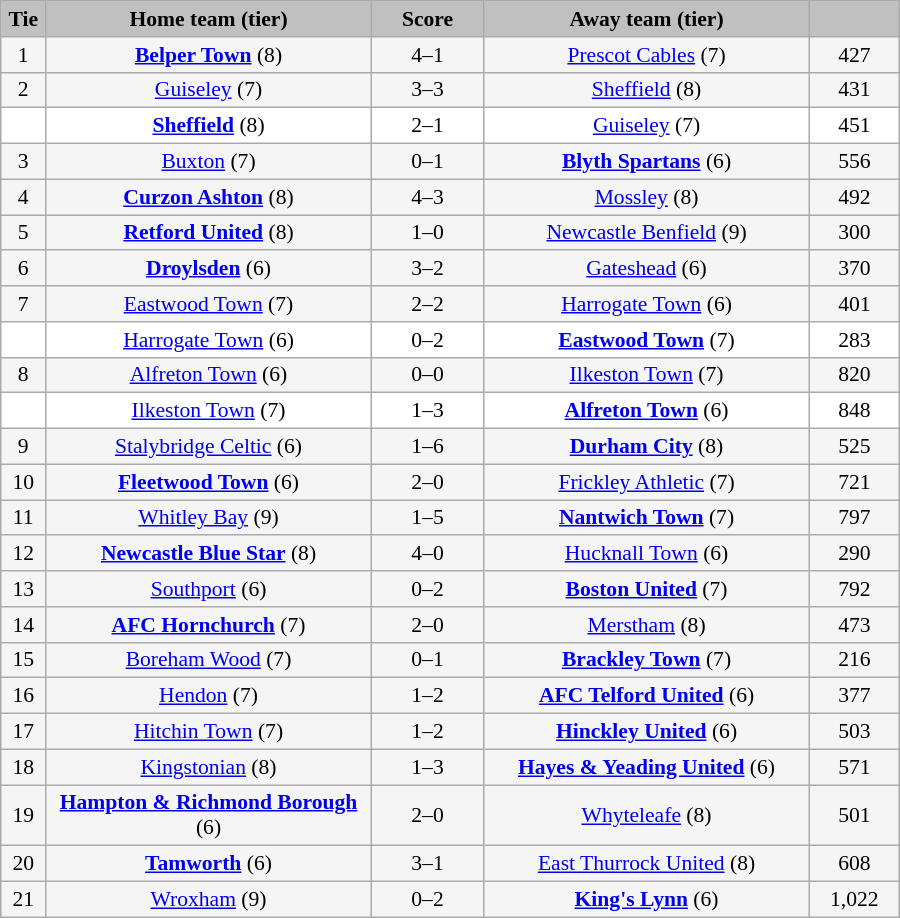<table class="wikitable" style="width: 600px; background:WhiteSmoke; text-align:center; font-size:90%">
<tr>
<td scope="col" style="width:  5.00%; background:silver;"><strong>Tie</strong></td>
<td scope="col" style="width: 36.25%; background:silver;"><strong>Home team (tier)</strong></td>
<td scope="col" style="width: 12.50%; background:silver;"><strong>Score</strong></td>
<td scope="col" style="width: 36.25%; background:silver;"><strong>Away team (tier)</strong></td>
<td scope="col" style="width: 10.00%; background:silver;"><strong></strong></td>
</tr>
<tr>
<td>1</td>
<td><strong><a href='#'>Belper Town</a></strong> (8)</td>
<td>4–1</td>
<td><a href='#'>Prescot Cables</a> (7)</td>
<td>427</td>
</tr>
<tr>
<td>2</td>
<td><a href='#'>Guiseley</a> (7)</td>
<td>3–3</td>
<td><a href='#'>Sheffield</a> (8)</td>
<td>431</td>
</tr>
<tr style="background:white;">
<td><em></em></td>
<td><strong><a href='#'>Sheffield</a></strong> (8)</td>
<td>2–1</td>
<td><a href='#'>Guiseley</a> (7)</td>
<td>451</td>
</tr>
<tr>
<td>3</td>
<td><a href='#'>Buxton</a> (7)</td>
<td>0–1</td>
<td><strong><a href='#'>Blyth Spartans</a></strong> (6)</td>
<td>556</td>
</tr>
<tr>
<td>4</td>
<td><strong><a href='#'>Curzon Ashton</a></strong> (8)</td>
<td>4–3</td>
<td><a href='#'>Mossley</a> (8)</td>
<td>492</td>
</tr>
<tr>
<td>5</td>
<td><strong><a href='#'>Retford United</a></strong> (8)</td>
<td>1–0</td>
<td><a href='#'>Newcastle Benfield</a> (9)</td>
<td>300</td>
</tr>
<tr>
<td>6</td>
<td><strong><a href='#'>Droylsden</a></strong> (6)</td>
<td>3–2</td>
<td><a href='#'>Gateshead</a> (6)</td>
<td>370</td>
</tr>
<tr>
<td>7</td>
<td><a href='#'>Eastwood Town</a> (7)</td>
<td>2–2</td>
<td><a href='#'>Harrogate Town</a> (6)</td>
<td>401</td>
</tr>
<tr style="background:white;">
<td><em></em></td>
<td><a href='#'>Harrogate Town</a> (6)</td>
<td>0–2</td>
<td><strong><a href='#'>Eastwood Town</a></strong> (7)</td>
<td>283</td>
</tr>
<tr>
<td>8</td>
<td><a href='#'>Alfreton Town</a> (6)</td>
<td>0–0</td>
<td><a href='#'>Ilkeston Town</a> (7)</td>
<td>820</td>
</tr>
<tr style="background:white;">
<td><em></em></td>
<td><a href='#'>Ilkeston Town</a> (7)</td>
<td>1–3</td>
<td><strong><a href='#'>Alfreton Town</a></strong> (6)</td>
<td>848</td>
</tr>
<tr>
<td>9</td>
<td><a href='#'>Stalybridge Celtic</a> (6)</td>
<td>1–6</td>
<td><strong><a href='#'>Durham City</a></strong> (8)</td>
<td>525</td>
</tr>
<tr>
<td>10</td>
<td><strong><a href='#'>Fleetwood Town</a></strong> (6)</td>
<td>2–0</td>
<td><a href='#'>Frickley Athletic</a> (7)</td>
<td>721</td>
</tr>
<tr>
<td>11</td>
<td><a href='#'>Whitley Bay</a> (9)</td>
<td>1–5</td>
<td><strong><a href='#'>Nantwich Town</a></strong> (7)</td>
<td>797</td>
</tr>
<tr>
<td>12</td>
<td><strong><a href='#'>Newcastle Blue Star</a></strong> (8)</td>
<td>4–0</td>
<td><a href='#'>Hucknall Town</a> (6)</td>
<td>290</td>
</tr>
<tr>
<td>13</td>
<td><a href='#'>Southport</a> (6)</td>
<td>0–2</td>
<td><strong><a href='#'>Boston United</a></strong> (7)</td>
<td>792</td>
</tr>
<tr>
<td>14</td>
<td><strong><a href='#'>AFC Hornchurch</a></strong> (7)</td>
<td>2–0</td>
<td><a href='#'>Merstham</a> (8)</td>
<td>473</td>
</tr>
<tr>
<td>15</td>
<td><a href='#'>Boreham Wood</a> (7)</td>
<td>0–1</td>
<td><strong><a href='#'>Brackley Town</a></strong> (7)</td>
<td>216</td>
</tr>
<tr>
<td>16</td>
<td><a href='#'>Hendon</a> (7)</td>
<td>1–2</td>
<td><strong><a href='#'>AFC Telford United</a></strong> (6)</td>
<td>377</td>
</tr>
<tr>
<td>17</td>
<td><a href='#'>Hitchin Town</a> (7)</td>
<td>1–2</td>
<td><strong><a href='#'>Hinckley United</a></strong> (6)</td>
<td>503</td>
</tr>
<tr>
<td>18</td>
<td><a href='#'>Kingstonian</a> (8)</td>
<td>1–3</td>
<td><strong><a href='#'>Hayes & Yeading United</a></strong> (6)</td>
<td>571</td>
</tr>
<tr>
<td>19</td>
<td><strong><a href='#'>Hampton & Richmond Borough</a></strong> (6)</td>
<td>2–0</td>
<td><a href='#'>Whyteleafe</a> (8)</td>
<td>501</td>
</tr>
<tr>
<td>20</td>
<td><strong><a href='#'>Tamworth</a></strong> (6)</td>
<td>3–1</td>
<td><a href='#'>East Thurrock United</a> (8)</td>
<td>608</td>
</tr>
<tr>
<td>21</td>
<td><a href='#'>Wroxham</a> (9)</td>
<td>0–2</td>
<td><strong><a href='#'>King's Lynn</a></strong> (6)</td>
<td>1,022</td>
</tr>
</table>
